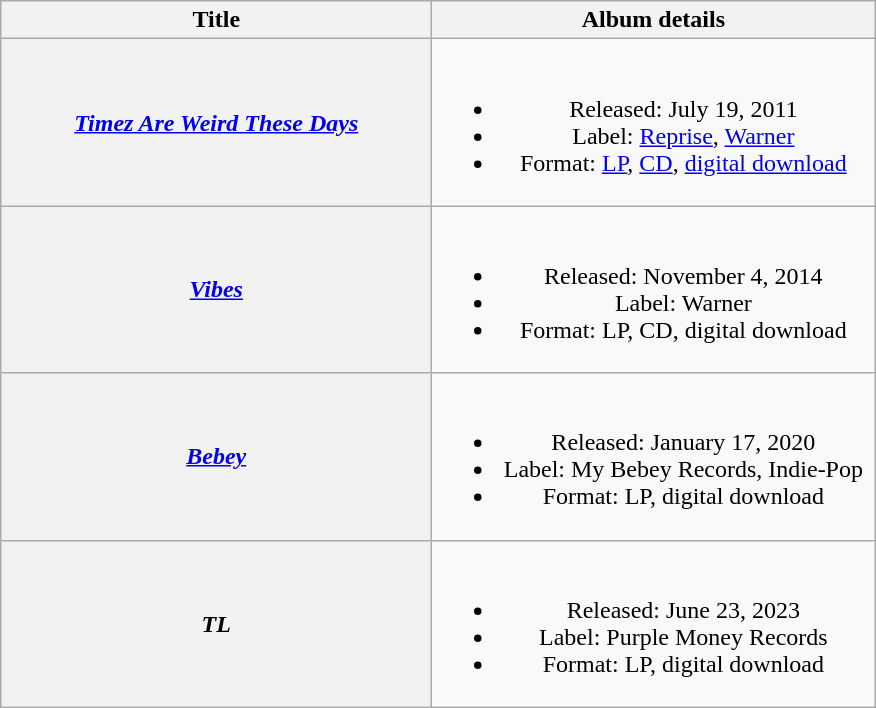<table class="wikitable plainrowheaders" style="text-align:center;">
<tr>
<th scope="col" style="width:17.5em;">Title</th>
<th scope="col" style="width:18em;">Album details</th>
</tr>
<tr>
<th scope="row"><em><a href='#'>Timez Are Weird These Days</a></em></th>
<td><br><ul><li>Released: July 19, 2011</li><li>Label: <a href='#'>Reprise</a>, <a href='#'>Warner</a></li><li>Format: <a href='#'>LP</a>, <a href='#'>CD</a>, <a href='#'>digital download</a></li></ul></td>
</tr>
<tr>
<th scope="row"><em><a href='#'>Vibes</a></em></th>
<td><br><ul><li>Released: November 4, 2014</li><li>Label: Warner</li><li>Format: LP, CD, digital download</li></ul></td>
</tr>
<tr>
<th scope="row"><em><a href='#'>Bebey</a></em></th>
<td><br><ul><li>Released: January 17, 2020</li><li>Label: My Bebey Records, Indie-Pop</li><li>Format: LP, digital download</li></ul></td>
</tr>
<tr>
<th scope="row"><em>TL</em></th>
<td><br><ul><li>Released: June 23, 2023</li><li>Label: Purple Money Records</li><li>Format: LP, digital download</li></ul></td>
</tr>
</table>
